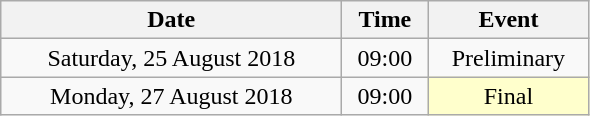<table class = "wikitable" style="text-align:center;">
<tr>
<th width=220>Date</th>
<th width=50>Time</th>
<th width=100>Event</th>
</tr>
<tr>
<td>Saturday, 25 August 2018</td>
<td>09:00</td>
<td>Preliminary</td>
</tr>
<tr>
<td>Monday, 27 August 2018</td>
<td>09:00</td>
<td bgcolor=ffffcc>Final</td>
</tr>
</table>
